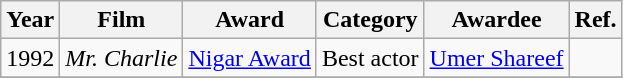<table class="wikitable">
<tr>
<th>Year</th>
<th>Film</th>
<th>Award</th>
<th>Category</th>
<th>Awardee</th>
<th>Ref.</th>
</tr>
<tr>
<td>1992</td>
<td><em>Mr. Charlie</em></td>
<td><a href='#'>Nigar Award</a></td>
<td>Best actor</td>
<td><a href='#'>Umer Shareef</a></td>
<td></td>
</tr>
<tr>
</tr>
</table>
